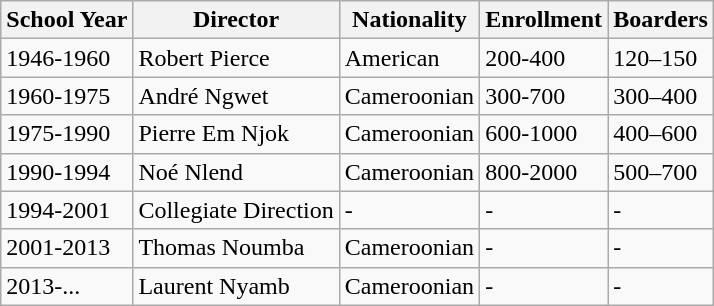<table class="wikitable">
<tr>
<th>School Year</th>
<th>Director</th>
<th>Nationality</th>
<th>Enrollment</th>
<th>Boarders</th>
</tr>
<tr>
<td>1946-1960</td>
<td>Robert Pierce</td>
<td>American</td>
<td>200-400</td>
<td>120–150</td>
</tr>
<tr>
<td>1960-1975</td>
<td>André Ngwet</td>
<td>Cameroonian</td>
<td>300-700</td>
<td>300–400</td>
</tr>
<tr>
<td>1975-1990</td>
<td>Pierre Em Njok</td>
<td>Cameroonian</td>
<td>600-1000</td>
<td>400–600</td>
</tr>
<tr>
<td>1990-1994</td>
<td>Noé Nlend</td>
<td>Cameroonian</td>
<td>800-2000</td>
<td>500–700</td>
</tr>
<tr>
<td>1994-2001</td>
<td>Collegiate Direction</td>
<td>-</td>
<td>-</td>
<td>-</td>
</tr>
<tr>
<td>2001-2013</td>
<td>Thomas Noumba</td>
<td>Cameroonian</td>
<td>-</td>
<td>-</td>
</tr>
<tr>
<td>2013-...</td>
<td>Laurent Nyamb</td>
<td>Cameroonian</td>
<td>-</td>
<td>-</td>
</tr>
</table>
